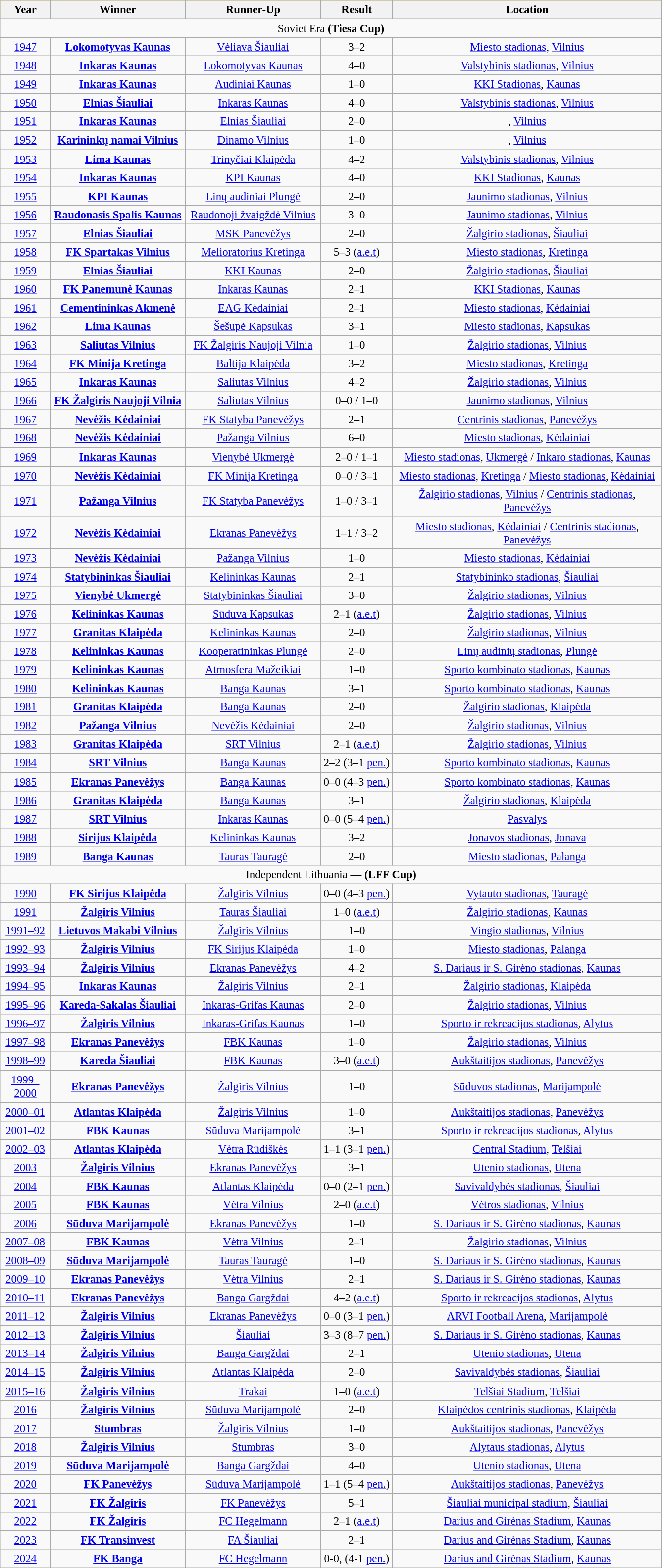<table class="wikitable" style="font-size:95%; text-align:center;">
<tr bgcolor="gold">
<th width="60">Year</th>
<th width="175">Winner</th>
<th width="175">Runner-Up</th>
<th width="90">Result</th>
<th width="355">Location</th>
</tr>
<tr>
<td colspan=5>Soviet Era <strong>(Tiesa Cup)</strong></td>
</tr>
<tr>
<td><a href='#'>1947</a></td>
<td><strong><a href='#'>Lokomotyvas Kaunas</a></strong></td>
<td><a href='#'>Vėliava Šiauliai</a></td>
<td>3–2</td>
<td><a href='#'>Miesto stadionas</a>, <a href='#'>Vilnius</a></td>
</tr>
<tr>
<td><a href='#'>1948</a></td>
<td><strong><a href='#'>Inkaras Kaunas</a></strong></td>
<td><a href='#'>Lokomotyvas Kaunas</a></td>
<td>4–0</td>
<td><a href='#'>Valstybinis stadionas</a>, <a href='#'>Vilnius</a></td>
</tr>
<tr>
<td><a href='#'>1949</a></td>
<td><strong><a href='#'>Inkaras Kaunas</a></strong></td>
<td><a href='#'>Audiniai Kaunas</a></td>
<td>1–0</td>
<td><a href='#'>KKI Stadionas</a>, <a href='#'>Kaunas</a></td>
</tr>
<tr>
<td><a href='#'>1950</a></td>
<td><strong><a href='#'>Elnias Šiauliai</a></strong></td>
<td><a href='#'>Inkaras Kaunas</a></td>
<td>4–0</td>
<td><a href='#'>Valstybinis stadionas</a>, <a href='#'>Vilnius</a></td>
</tr>
<tr>
<td><a href='#'>1951</a></td>
<td><strong><a href='#'>Inkaras Kaunas</a></strong></td>
<td><a href='#'>Elnias Šiauliai</a></td>
<td>2–0</td>
<td>, <a href='#'>Vilnius</a></td>
</tr>
<tr>
<td><a href='#'>1952</a></td>
<td><strong><a href='#'>Karininkų namai Vilnius</a></strong></td>
<td><a href='#'>Dinamo Vilnius</a></td>
<td>1–0</td>
<td>, <a href='#'>Vilnius</a></td>
</tr>
<tr>
<td><a href='#'>1953</a></td>
<td><strong><a href='#'>Lima Kaunas</a></strong></td>
<td><a href='#'>Trinyčiai Klaipėda</a></td>
<td>4–2</td>
<td><a href='#'>Valstybinis stadionas</a>, <a href='#'>Vilnius</a></td>
</tr>
<tr>
<td><a href='#'>1954</a></td>
<td><strong><a href='#'>Inkaras Kaunas</a></strong></td>
<td><a href='#'>KPI Kaunas</a></td>
<td>4–0</td>
<td><a href='#'>KKI Stadionas</a>, <a href='#'>Kaunas</a></td>
</tr>
<tr>
<td><a href='#'>1955</a></td>
<td><strong><a href='#'>KPI Kaunas</a></strong></td>
<td><a href='#'>Linų audiniai Plungė</a></td>
<td>2–0</td>
<td><a href='#'>Jaunimo stadionas</a>, <a href='#'>Vilnius</a></td>
</tr>
<tr>
<td><a href='#'>1956</a></td>
<td><strong><a href='#'>Raudonasis Spalis Kaunas</a></strong></td>
<td><a href='#'>Raudonoji žvaigždė Vilnius</a></td>
<td>3–0</td>
<td><a href='#'>Jaunimo stadionas</a>, <a href='#'>Vilnius</a></td>
</tr>
<tr>
<td><a href='#'>1957</a></td>
<td><strong><a href='#'>Elnias Šiauliai</a></strong></td>
<td><a href='#'>MSK Panevėžys</a></td>
<td>2–0</td>
<td><a href='#'>Žalgirio stadionas</a>, <a href='#'>Šiauliai</a></td>
</tr>
<tr>
<td><a href='#'>1958</a></td>
<td><strong><a href='#'>FK Spartakas Vilnius</a></strong></td>
<td><a href='#'>Melioratorius Kretinga</a></td>
<td>5–3 (<a href='#'>a.e.t</a>)</td>
<td><a href='#'>Miesto stadionas</a>, <a href='#'>Kretinga</a></td>
</tr>
<tr>
<td><a href='#'>1959</a></td>
<td><strong><a href='#'>Elnias Šiauliai</a></strong></td>
<td><a href='#'>KKI Kaunas</a></td>
<td>2–0</td>
<td><a href='#'>Žalgirio stadionas</a>, <a href='#'>Šiauliai</a></td>
</tr>
<tr>
<td><a href='#'>1960</a></td>
<td><strong><a href='#'>FK Panemunė Kaunas</a></strong></td>
<td><a href='#'>Inkaras Kaunas</a></td>
<td>2–1</td>
<td><a href='#'>KKI Stadionas</a>, <a href='#'>Kaunas</a></td>
</tr>
<tr>
<td><a href='#'>1961</a></td>
<td><strong><a href='#'>Cementininkas Akmenė</a></strong></td>
<td><a href='#'>EAG Kėdainiai</a></td>
<td>2–1</td>
<td><a href='#'>Miesto stadionas</a>, <a href='#'>Kėdainiai</a></td>
</tr>
<tr>
<td><a href='#'>1962</a></td>
<td><strong><a href='#'>Lima Kaunas</a></strong></td>
<td><a href='#'>Šešupė Kapsukas</a></td>
<td>3–1</td>
<td><a href='#'>Miesto stadionas</a>, <a href='#'>Kapsukas</a></td>
</tr>
<tr>
<td><a href='#'>1963</a></td>
<td><strong><a href='#'>Saliutas Vilnius</a></strong></td>
<td><a href='#'>FK Žalgiris Naujoji Vilnia</a></td>
<td>1–0</td>
<td><a href='#'>Žalgirio stadionas</a>, <a href='#'>Vilnius</a></td>
</tr>
<tr>
<td><a href='#'>1964</a></td>
<td><strong><a href='#'>FK Minija Kretinga</a></strong></td>
<td><a href='#'>Baltija Klaipėda</a></td>
<td>3–2</td>
<td><a href='#'>Miesto stadionas</a>, <a href='#'>Kretinga</a></td>
</tr>
<tr>
<td><a href='#'>1965</a></td>
<td><strong><a href='#'>Inkaras Kaunas</a></strong></td>
<td><a href='#'>Saliutas Vilnius</a></td>
<td>4–2</td>
<td><a href='#'>Žalgirio stadionas</a>, <a href='#'>Vilnius</a></td>
</tr>
<tr>
<td><a href='#'>1966</a></td>
<td><strong><a href='#'>FK Žalgiris Naujoji Vilnia</a></strong></td>
<td><a href='#'>Saliutas Vilnius</a></td>
<td>0–0 / 1–0</td>
<td><a href='#'>Jaunimo stadionas</a>, <a href='#'>Vilnius</a></td>
</tr>
<tr>
<td><a href='#'>1967</a></td>
<td><strong><a href='#'>Nevėžis Kėdainiai</a></strong></td>
<td><a href='#'>FK Statyba Panevėžys</a></td>
<td>2–1</td>
<td><a href='#'>Centrinis stadionas</a>, <a href='#'>Panevėžys</a></td>
</tr>
<tr>
<td><a href='#'>1968</a></td>
<td><strong><a href='#'>Nevėžis Kėdainiai</a></strong></td>
<td><a href='#'>Pažanga Vilnius</a></td>
<td>6–0</td>
<td><a href='#'>Miesto stadionas</a>, <a href='#'>Kėdainiai</a></td>
</tr>
<tr>
<td><a href='#'>1969</a></td>
<td><strong><a href='#'>Inkaras Kaunas</a></strong></td>
<td><a href='#'>Vienybė Ukmergė</a></td>
<td>2–0 / 1–1</td>
<td><a href='#'>Miesto stadionas</a>, <a href='#'>Ukmergė</a> / <a href='#'>Inkaro stadionas</a>, <a href='#'>Kaunas</a></td>
</tr>
<tr>
<td><a href='#'>1970</a></td>
<td><strong><a href='#'>Nevėžis Kėdainiai</a></strong></td>
<td><a href='#'>FK Minija Kretinga</a></td>
<td>0–0 / 3–1</td>
<td><a href='#'>Miesto stadionas</a>, <a href='#'>Kretinga</a> / <a href='#'>Miesto stadionas</a>, <a href='#'>Kėdainiai</a></td>
</tr>
<tr>
<td><a href='#'>1971</a></td>
<td><strong><a href='#'>Pažanga Vilnius</a></strong></td>
<td><a href='#'>FK Statyba Panevėžys</a></td>
<td>1–0 / 3–1</td>
<td><a href='#'>Žalgirio stadionas</a>, <a href='#'>Vilnius</a> / <a href='#'>Centrinis stadionas</a>, <a href='#'>Panevėžys</a></td>
</tr>
<tr>
<td><a href='#'>1972</a></td>
<td><strong><a href='#'>Nevėžis Kėdainiai</a></strong></td>
<td><a href='#'>Ekranas Panevėžys</a></td>
<td>1–1 / 3–2</td>
<td><a href='#'>Miesto stadionas</a>, <a href='#'>Kėdainiai</a> / <a href='#'>Centrinis stadionas</a>, <a href='#'>Panevėžys</a></td>
</tr>
<tr>
<td><a href='#'>1973</a></td>
<td><strong><a href='#'>Nevėžis Kėdainiai</a></strong></td>
<td><a href='#'>Pažanga Vilnius</a></td>
<td>1–0</td>
<td><a href='#'>Miesto stadionas</a>, <a href='#'>Kėdainiai</a></td>
</tr>
<tr>
<td><a href='#'>1974</a></td>
<td><strong><a href='#'>Statybininkas Šiauliai</a></strong></td>
<td><a href='#'>Kelininkas Kaunas</a></td>
<td>2–1</td>
<td><a href='#'>Statybininko stadionas</a>, <a href='#'>Šiauliai</a></td>
</tr>
<tr>
<td><a href='#'>1975</a></td>
<td><strong><a href='#'>Vienybė Ukmergė</a></strong></td>
<td><a href='#'>Statybininkas Šiauliai</a></td>
<td>3–0</td>
<td><a href='#'>Žalgirio stadionas</a>, <a href='#'>Vilnius</a></td>
</tr>
<tr>
<td><a href='#'>1976</a></td>
<td><strong><a href='#'>Kelininkas Kaunas</a></strong></td>
<td><a href='#'>Sūduva Kapsukas</a></td>
<td>2–1 (<a href='#'>a.e.t</a>)</td>
<td><a href='#'>Žalgirio stadionas</a>, <a href='#'>Vilnius</a></td>
</tr>
<tr>
<td><a href='#'>1977</a></td>
<td><strong><a href='#'>Granitas Klaipėda</a></strong></td>
<td><a href='#'>Kelininkas Kaunas</a></td>
<td>2–0</td>
<td><a href='#'>Žalgirio stadionas</a>, <a href='#'>Vilnius</a></td>
</tr>
<tr>
<td><a href='#'>1978</a></td>
<td><strong><a href='#'>Kelininkas Kaunas</a></strong></td>
<td><a href='#'>Kooperatininkas Plungė</a></td>
<td>2–0</td>
<td><a href='#'>Linų audinių stadionas</a>, <a href='#'>Plungė</a></td>
</tr>
<tr>
<td><a href='#'>1979</a></td>
<td><strong><a href='#'>Kelininkas Kaunas</a></strong></td>
<td><a href='#'>Atmosfera Mažeikiai</a></td>
<td>1–0</td>
<td><a href='#'>Sporto kombinato stadionas</a>, <a href='#'>Kaunas</a></td>
</tr>
<tr>
<td><a href='#'>1980</a></td>
<td><strong><a href='#'>Kelininkas Kaunas</a></strong></td>
<td><a href='#'>Banga Kaunas</a></td>
<td>3–1</td>
<td><a href='#'>Sporto kombinato stadionas</a>, <a href='#'>Kaunas</a></td>
</tr>
<tr>
<td><a href='#'>1981</a></td>
<td><strong><a href='#'>Granitas Klaipėda</a></strong></td>
<td><a href='#'>Banga Kaunas</a></td>
<td>2–0</td>
<td><a href='#'>Žalgirio stadionas</a>, <a href='#'>Klaipėda</a></td>
</tr>
<tr>
<td><a href='#'>1982</a></td>
<td><strong><a href='#'>Pažanga Vilnius</a></strong></td>
<td><a href='#'>Nevėžis Kėdainiai</a></td>
<td>2–0</td>
<td><a href='#'>Žalgirio stadionas</a>, <a href='#'>Vilnius</a></td>
</tr>
<tr>
<td><a href='#'>1983</a></td>
<td><strong><a href='#'>Granitas Klaipėda</a></strong></td>
<td><a href='#'>SRT Vilnius</a></td>
<td>2–1 (<a href='#'>a.e.t</a>)</td>
<td><a href='#'>Žalgirio stadionas</a>, <a href='#'>Vilnius</a></td>
</tr>
<tr>
<td><a href='#'>1984</a></td>
<td><strong><a href='#'>SRT Vilnius</a></strong></td>
<td><a href='#'>Banga Kaunas</a></td>
<td>2–2 (3–1 <a href='#'>pen.</a>)</td>
<td><a href='#'>Sporto kombinato stadionas</a>, <a href='#'>Kaunas</a></td>
</tr>
<tr>
<td><a href='#'>1985</a></td>
<td><strong><a href='#'>Ekranas Panevėžys</a></strong></td>
<td><a href='#'>Banga Kaunas</a></td>
<td>0–0 (4–3 <a href='#'>pen.</a>)</td>
<td><a href='#'>Sporto kombinato stadionas</a>, <a href='#'>Kaunas</a></td>
</tr>
<tr>
<td><a href='#'>1986</a></td>
<td><strong><a href='#'>Granitas Klaipėda</a></strong></td>
<td><a href='#'>Banga Kaunas</a></td>
<td>3–1</td>
<td><a href='#'>Žalgirio stadionas</a>, <a href='#'>Klaipėda</a></td>
</tr>
<tr>
<td><a href='#'>1987</a></td>
<td><strong><a href='#'>SRT Vilnius</a></strong></td>
<td><a href='#'>Inkaras Kaunas</a></td>
<td>0–0 (5–4 <a href='#'>pen.</a>)</td>
<td><a href='#'>Pasvalys</a></td>
</tr>
<tr>
<td><a href='#'>1988</a></td>
<td><strong><a href='#'>Sirijus Klaipėda</a></strong></td>
<td><a href='#'>Kelininkas Kaunas</a></td>
<td>3–2</td>
<td><a href='#'>Jonavos stadionas</a>, <a href='#'>Jonava</a></td>
</tr>
<tr>
<td><a href='#'>1989</a></td>
<td><strong><a href='#'>Banga Kaunas</a></strong></td>
<td><a href='#'>Tauras Tauragė</a></td>
<td>2–0</td>
<td><a href='#'>Miesto stadionas</a>, <a href='#'>Palanga</a></td>
</tr>
<tr>
<td colspan=5>Independent Lithuania — <strong>(LFF Cup)</strong></td>
</tr>
<tr>
<td><a href='#'>1990</a></td>
<td><strong><a href='#'>FK Sirijus Klaipėda</a></strong></td>
<td><a href='#'>Žalgiris Vilnius</a></td>
<td>0–0 (4–3 <a href='#'>pen.</a>)</td>
<td><a href='#'>Vytauto stadionas</a>, <a href='#'>Tauragė</a></td>
</tr>
<tr>
<td><a href='#'>1991</a></td>
<td><strong><a href='#'>Žalgiris Vilnius</a></strong></td>
<td><a href='#'>Tauras Šiauliai</a></td>
<td>1–0 (<a href='#'>a.e.t</a>)</td>
<td><a href='#'>Žalgirio stadionas</a>, <a href='#'>Kaunas</a></td>
</tr>
<tr>
<td><a href='#'>1991–92</a></td>
<td><strong><a href='#'>Lietuvos Makabi Vilnius</a></strong></td>
<td><a href='#'>Žalgiris Vilnius</a></td>
<td>1–0</td>
<td><a href='#'>Vingio stadionas</a>, <a href='#'>Vilnius</a></td>
</tr>
<tr>
<td><a href='#'>1992–93</a></td>
<td><strong><a href='#'>Žalgiris Vilnius</a></strong></td>
<td><a href='#'>FK Sirijus Klaipėda</a></td>
<td>1–0</td>
<td><a href='#'>Miesto stadionas</a>, <a href='#'>Palanga</a></td>
</tr>
<tr>
<td><a href='#'>1993–94</a></td>
<td><strong><a href='#'>Žalgiris Vilnius</a></strong></td>
<td><a href='#'>Ekranas Panevėžys</a></td>
<td>4–2</td>
<td><a href='#'>S. Dariaus ir S. Girėno stadionas</a>, <a href='#'>Kaunas</a></td>
</tr>
<tr>
<td><a href='#'>1994–95</a></td>
<td><strong><a href='#'>Inkaras Kaunas</a></strong></td>
<td><a href='#'>Žalgiris Vilnius</a></td>
<td>2–1</td>
<td><a href='#'>Žalgirio stadionas</a>, <a href='#'>Klaipėda</a></td>
</tr>
<tr>
<td><a href='#'>1995–96</a></td>
<td><strong><a href='#'>Kareda-Sakalas Šiauliai</a></strong></td>
<td><a href='#'>Inkaras-Grifas Kaunas</a></td>
<td>2–0</td>
<td><a href='#'>Žalgirio stadionas</a>, <a href='#'>Vilnius</a></td>
</tr>
<tr>
<td><a href='#'>1996–97</a></td>
<td><strong><a href='#'>Žalgiris Vilnius</a></strong></td>
<td><a href='#'>Inkaras-Grifas Kaunas</a></td>
<td>1–0</td>
<td><a href='#'>Sporto ir rekreacijos stadionas</a>, <a href='#'>Alytus</a></td>
</tr>
<tr>
<td><a href='#'>1997–98</a></td>
<td><strong><a href='#'>Ekranas Panevėžys</a></strong></td>
<td><a href='#'>FBK Kaunas</a></td>
<td>1–0</td>
<td><a href='#'>Žalgirio stadionas</a>, <a href='#'>Vilnius</a></td>
</tr>
<tr>
<td><a href='#'>1998–99</a></td>
<td><strong><a href='#'>Kareda Šiauliai</a></strong></td>
<td><a href='#'>FBK Kaunas</a></td>
<td>3–0 (<a href='#'>a.e.t</a>)</td>
<td><a href='#'>Aukštaitijos stadionas</a>, <a href='#'>Panevėžys</a></td>
</tr>
<tr>
<td><a href='#'>1999–2000</a></td>
<td><strong><a href='#'>Ekranas Panevėžys</a></strong></td>
<td><a href='#'>Žalgiris Vilnius</a></td>
<td>1–0</td>
<td><a href='#'>Sūduvos stadionas</a>, <a href='#'>Marijampolė</a></td>
</tr>
<tr>
<td><a href='#'>2000–01</a></td>
<td><strong><a href='#'>Atlantas Klaipėda</a></strong></td>
<td><a href='#'>Žalgiris Vilnius</a></td>
<td>1–0</td>
<td><a href='#'>Aukštaitijos stadionas</a>, <a href='#'>Panevėžys</a></td>
</tr>
<tr>
<td><a href='#'>2001–02</a></td>
<td><strong><a href='#'>FBK Kaunas</a></strong></td>
<td><a href='#'>Sūduva Marijampolė</a></td>
<td>3–1</td>
<td><a href='#'>Sporto ir rekreacijos stadionas</a>, <a href='#'>Alytus</a></td>
</tr>
<tr>
<td><a href='#'>2002–03</a></td>
<td><strong><a href='#'>Atlantas Klaipėda</a></strong></td>
<td><a href='#'>Vėtra Rūdiškės</a></td>
<td>1–1 (3–1 <a href='#'>pen.</a>)</td>
<td><a href='#'>Central Stadium</a>, <a href='#'>Telšiai</a></td>
</tr>
<tr>
<td><a href='#'>2003</a></td>
<td><strong><a href='#'>Žalgiris Vilnius</a></strong></td>
<td><a href='#'>Ekranas Panevėžys</a></td>
<td>3–1</td>
<td><a href='#'>Utenio stadionas</a>, <a href='#'>Utena</a></td>
</tr>
<tr>
<td><a href='#'>2004</a></td>
<td><strong><a href='#'>FBK Kaunas</a></strong></td>
<td><a href='#'>Atlantas Klaipėda</a></td>
<td>0–0 (2–1 <a href='#'>pen.</a>)</td>
<td><a href='#'>Savivaldybės stadionas</a>, <a href='#'>Šiauliai</a></td>
</tr>
<tr>
<td><a href='#'>2005</a></td>
<td><strong><a href='#'>FBK Kaunas</a></strong></td>
<td><a href='#'>Vėtra Vilnius</a></td>
<td>2–0 (<a href='#'>a.e.t</a>)</td>
<td><a href='#'>Vėtros stadionas</a>, <a href='#'>Vilnius</a></td>
</tr>
<tr>
<td><a href='#'>2006</a></td>
<td><strong><a href='#'>Sūduva Marijampolė</a></strong></td>
<td><a href='#'>Ekranas Panevėžys</a></td>
<td>1–0</td>
<td><a href='#'>S. Dariaus ir S. Girėno stadionas</a>, <a href='#'>Kaunas</a></td>
</tr>
<tr>
<td><a href='#'>2007–08</a></td>
<td><strong><a href='#'>FBK Kaunas</a></strong></td>
<td><a href='#'>Vėtra Vilnius</a></td>
<td>2–1</td>
<td><a href='#'>Žalgirio stadionas</a>, <a href='#'>Vilnius</a></td>
</tr>
<tr>
<td><a href='#'>2008–09</a></td>
<td><strong><a href='#'>Sūduva Marijampolė</a></strong></td>
<td><a href='#'>Tauras Tauragė</a></td>
<td>1–0</td>
<td><a href='#'>S. Dariaus ir S. Girėno stadionas</a>, <a href='#'>Kaunas</a></td>
</tr>
<tr>
<td><a href='#'>2009–10</a></td>
<td><strong><a href='#'>Ekranas Panevėžys</a></strong></td>
<td><a href='#'>Vėtra Vilnius</a></td>
<td>2–1</td>
<td><a href='#'>S. Dariaus ir S. Girėno stadionas</a>, <a href='#'>Kaunas</a></td>
</tr>
<tr>
<td><a href='#'>2010–11</a></td>
<td><strong><a href='#'>Ekranas Panevėžys</a></strong></td>
<td><a href='#'>Banga Gargždai</a></td>
<td>4–2 (<a href='#'>a.e.t</a>)</td>
<td><a href='#'>Sporto ir rekreacijos stadionas</a>, <a href='#'>Alytus</a></td>
</tr>
<tr>
<td><a href='#'>2011–12</a></td>
<td><strong><a href='#'>Žalgiris Vilnius</a></strong></td>
<td><a href='#'>Ekranas Panevėžys</a></td>
<td>0–0 (3–1 <a href='#'>pen.</a>)</td>
<td><a href='#'>ARVI Football Arena</a>, <a href='#'>Marijampolė</a></td>
</tr>
<tr>
<td><a href='#'>2012–13</a></td>
<td><strong><a href='#'>Žalgiris Vilnius</a></strong></td>
<td><a href='#'>Šiauliai</a></td>
<td>3–3 (8–7 <a href='#'>pen.</a>)</td>
<td><a href='#'>S. Dariaus ir S. Girėno stadionas</a>, <a href='#'>Kaunas</a></td>
</tr>
<tr>
<td><a href='#'>2013–14</a></td>
<td><strong><a href='#'>Žalgiris Vilnius</a></strong></td>
<td><a href='#'>Banga Gargždai</a></td>
<td>2–1</td>
<td><a href='#'>Utenio stadionas</a>, <a href='#'>Utena</a></td>
</tr>
<tr>
<td><a href='#'>2014–15</a></td>
<td><strong><a href='#'>Žalgiris Vilnius</a></strong></td>
<td><a href='#'>Atlantas Klaipėda</a></td>
<td>2–0</td>
<td><a href='#'>Savivaldybės stadionas</a>, <a href='#'>Šiauliai</a></td>
</tr>
<tr>
<td><a href='#'>2015–16</a></td>
<td><strong><a href='#'>Žalgiris Vilnius</a></strong></td>
<td><a href='#'>Trakai</a></td>
<td>1–0 (<a href='#'>a.e.t</a>)</td>
<td><a href='#'>Telšiai Stadium</a>, <a href='#'>Telšiai</a></td>
</tr>
<tr>
<td><a href='#'>2016</a></td>
<td><strong><a href='#'>Žalgiris Vilnius</a></strong></td>
<td><a href='#'>Sūduva Marijampolė</a></td>
<td>2–0</td>
<td><a href='#'>Klaipėdos centrinis stadionas</a>, <a href='#'>Klaipėda</a></td>
</tr>
<tr>
<td><a href='#'>2017</a></td>
<td><strong><a href='#'>Stumbras</a></strong></td>
<td><a href='#'>Žalgiris Vilnius</a></td>
<td>1–0</td>
<td><a href='#'>Aukštaitijos stadionas</a>, <a href='#'>Panevėžys</a></td>
</tr>
<tr>
<td><a href='#'>2018</a></td>
<td><strong><a href='#'>Žalgiris Vilnius</a></strong></td>
<td><a href='#'>Stumbras</a></td>
<td>3–0</td>
<td><a href='#'>Alytaus stadionas</a>, <a href='#'>Alytus</a></td>
</tr>
<tr>
<td><a href='#'>2019</a></td>
<td><strong><a href='#'>Sūduva Marijampolė</a></strong></td>
<td><a href='#'>Banga Gargždai</a></td>
<td>4–0</td>
<td><a href='#'>Utenio stadionas</a>, <a href='#'>Utena</a></td>
</tr>
<tr>
<td><a href='#'>2020</a></td>
<td><strong><a href='#'>FK Panevėžys</a></strong></td>
<td><a href='#'>Sūduva Marijampolė</a></td>
<td>1–1 (5–4 <a href='#'>pen.</a>)</td>
<td><a href='#'>Aukštaitijos stadionas</a>, <a href='#'>Panevėžys</a></td>
</tr>
<tr>
<td><a href='#'>2021</a></td>
<td><strong><a href='#'>FK Žalgiris</a></strong></td>
<td><a href='#'>FK Panevėžys</a></td>
<td>5–1</td>
<td><a href='#'>Šiauliai municipal stadium</a>, <a href='#'>Šiauliai</a></td>
</tr>
<tr>
<td><a href='#'>2022</a></td>
<td><strong><a href='#'>FK Žalgiris</a></strong></td>
<td><a href='#'>FC Hegelmann</a></td>
<td>2–1 (<a href='#'>a.e.t</a>)</td>
<td><a href='#'>Darius and Girėnas Stadium</a>, <a href='#'>Kaunas</a></td>
</tr>
<tr>
<td><a href='#'>2023</a></td>
<td><strong><a href='#'>FK Transinvest</a></strong></td>
<td><a href='#'>FA Šiauliai</a></td>
<td>2–1</td>
<td><a href='#'>Darius and Girėnas Stadium</a>, <a href='#'>Kaunas</a></td>
</tr>
<tr>
<td><a href='#'>2024</a></td>
<td><strong><a href='#'>FK Banga</a></strong></td>
<td><a href='#'>FC Hegelmann</a></td>
<td>0-0, (4-1 <a href='#'>pen.</a>)</td>
<td><a href='#'>Darius and Girėnas Stadium</a>, <a href='#'>Kaunas</a></td>
</tr>
</table>
